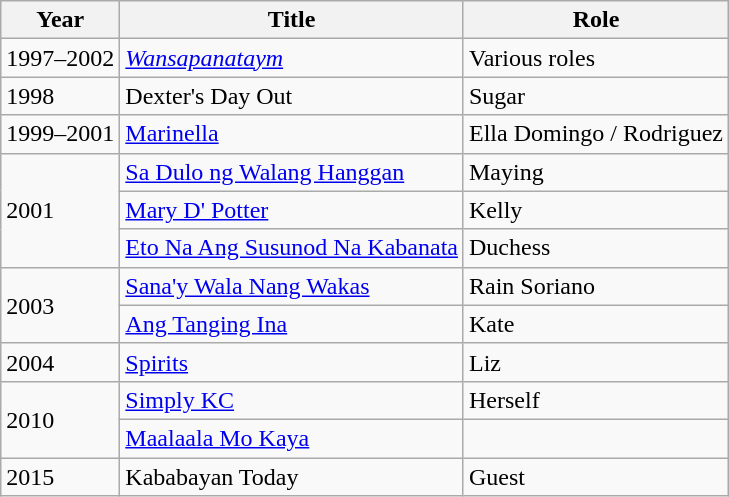<table class="wikitable">
<tr>
<th>Year</th>
<th>Title</th>
<th>Role</th>
</tr>
<tr>
<td>1997–2002</td>
<td><em><a href='#'>Wansapanataym</a></em></td>
<td>Various roles</td>
</tr>
<tr>
<td>1998</td>
<td>Dexter's Day Out<em></td>
<td>Sugar</td>
</tr>
<tr>
<td>1999–2001</td>
<td></em><a href='#'>Marinella</a><em></td>
<td>Ella Domingo / Rodriguez</td>
</tr>
<tr>
<td rowspan="3">2001</td>
<td></em><a href='#'>Sa Dulo ng Walang Hanggan</a><em></td>
<td>Maying</td>
</tr>
<tr>
<td></em><a href='#'>Mary D' Potter</a><em></td>
<td>Kelly</td>
</tr>
<tr>
<td></em><a href='#'>Eto Na Ang Susunod Na Kabanata</a><em></td>
<td>Duchess</td>
</tr>
<tr>
<td rowspan="2">2003</td>
<td></em><a href='#'>Sana'y Wala Nang Wakas</a><em></td>
<td>Rain Soriano</td>
</tr>
<tr>
<td></em><a href='#'>Ang Tanging Ina</a><em></td>
<td>Kate</td>
</tr>
<tr>
<td>2004</td>
<td></em><a href='#'>Spirits</a><em></td>
<td>Liz</td>
</tr>
<tr>
<td rowspan="2">2010</td>
<td></em><a href='#'>Simply KC</a><em></td>
<td>Herself</td>
</tr>
<tr>
<td></em><a href='#'>Maalaala Mo Kaya</a><em></td>
<td></td>
</tr>
<tr>
<td>2015</td>
<td></em>Kababayan Today<em></td>
<td>Guest</td>
</tr>
</table>
